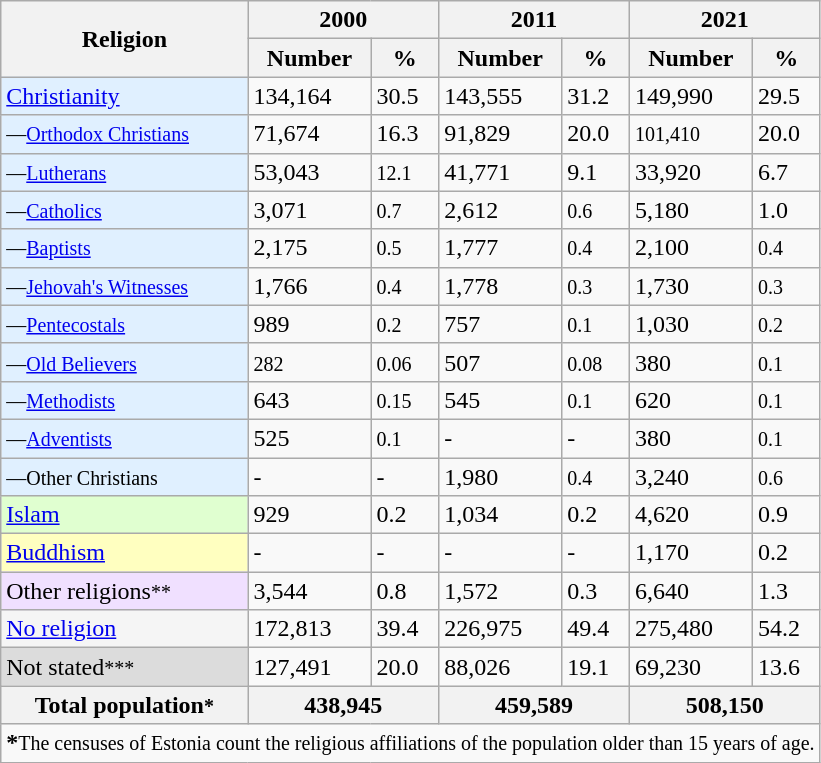<table class="wikitable">
<tr>
<th rowspan="2">Religion</th>
<th style="text-align:center;" colspan="2">2000</th>
<th style="text-align:center;" colspan="2">2011</th>
<th style="text-align:center;" colspan="2">2021</th>
</tr>
<tr>
<th>Number</th>
<th>%</th>
<th>Number</th>
<th>%</th>
<th>Number</th>
<th>%</th>
</tr>
<tr>
<td style="background:#E0F0FF;"><a href='#'>Christianity</a></td>
<td>134,164</td>
<td>30.5</td>
<td>143,555</td>
<td>31.2</td>
<td>149,990</td>
<td>29.5</td>
</tr>
<tr>
<td style="background:#E0F0FF;"><small>—<a href='#'>Orthodox Christians</a></small></td>
<td>71,674</td>
<td>16.3</td>
<td>91,829</td>
<td>20.0</td>
<td><small>101,410</small></td>
<td>20.0</td>
</tr>
<tr>
<td style="background:#E0F0FF;"><small>—<a href='#'>Lutherans</a></small></td>
<td>53,043</td>
<td><small>12.1</small></td>
<td>41,771</td>
<td>9.1</td>
<td>33,920</td>
<td>6.7</td>
</tr>
<tr>
<td style="background:#E0F0FF;"><small>—<a href='#'>Catholics</a></small></td>
<td>3,071</td>
<td><small>0.7</small></td>
<td>2,612</td>
<td><small>0.6</small></td>
<td>5,180</td>
<td>1.0</td>
</tr>
<tr>
<td style="background:#E0F0FF;"><small>—<a href='#'>Baptists</a></small></td>
<td>2,175</td>
<td><small>0.5</small></td>
<td>1,777</td>
<td><small>0.4</small></td>
<td>2,100</td>
<td><small>0.4</small></td>
</tr>
<tr>
<td style="background:#E0F0FF;"><small>—<a href='#'>Jehovah's Witnesses</a></small></td>
<td>1,766</td>
<td><small>0.4</small></td>
<td>1,778</td>
<td><small>0.3</small></td>
<td>1,730</td>
<td><small>0.3</small></td>
</tr>
<tr>
<td style="background:#E0F0FF;"><small>—<a href='#'>Pentecostals</a></small></td>
<td>989</td>
<td><small>0.2</small></td>
<td>757</td>
<td><small>0.1</small></td>
<td>1,030</td>
<td><small>0.2</small></td>
</tr>
<tr>
<td style="background:#E0F0FF;"><small>—<a href='#'>Old Believers</a></small></td>
<td><small>282</small></td>
<td><small>0.06</small></td>
<td>507</td>
<td><small>0.08</small></td>
<td>380</td>
<td><small>0.1</small></td>
</tr>
<tr>
<td style="background:#E0F0FF;"><small>—<a href='#'>Methodists</a></small></td>
<td>643</td>
<td><small>0.15</small></td>
<td>545</td>
<td><small>0.1</small></td>
<td>620</td>
<td><small>0.1</small></td>
</tr>
<tr>
<td style="background:#E0F0FF;"><small>—<a href='#'>Adventists</a></small></td>
<td>525</td>
<td><small>0.1</small></td>
<td>-</td>
<td>-</td>
<td>380</td>
<td><small>0.1</small></td>
</tr>
<tr>
<td style="background:#E0F0FF;"><small>—Other Christians</small></td>
<td>-</td>
<td>-</td>
<td>1,980</td>
<td><small>0.4</small></td>
<td>3,240</td>
<td><small>0.6</small></td>
</tr>
<tr>
<td style="background:#E0FFD0;"><a href='#'>Islam</a></td>
<td>929</td>
<td>0.2</td>
<td>1,034</td>
<td>0.2</td>
<td>4,620</td>
<td>0.9</td>
</tr>
<tr>
<td style="background:#FFFFC0;"><a href='#'>Buddhism</a></td>
<td>-</td>
<td>-</td>
<td>-</td>
<td>-</td>
<td>1,170</td>
<td>0.2</td>
</tr>
<tr>
<td style="background:#F0E0FF;">Other religions<small>**</small></td>
<td>3,544</td>
<td>0.8</td>
<td>1,572</td>
<td>0.3</td>
<td>6,640</td>
<td>1.3</td>
</tr>
<tr>
<td style="background:#F5F5F5;"><a href='#'>No religion</a></td>
<td>172,813</td>
<td>39.4</td>
<td>226,975</td>
<td>49.4</td>
<td>275,480</td>
<td>54.2</td>
</tr>
<tr>
<td style="background:#DCDCDC;">Not stated<small>***</small></td>
<td>127,491</td>
<td>20.0</td>
<td>88,026</td>
<td>19.1</td>
<td>69,230</td>
<td>13.6</td>
</tr>
<tr>
<th>Total population<small>*</small></th>
<th colspan="2">438,945</th>
<th colspan="2">459,589</th>
<th colspan="2">508,150</th>
</tr>
<tr>
<td colspan="7"><strong>*</strong><small>The censuses of Estonia count the religious affiliations of the population older than 15 years of age.</small></td>
</tr>
</table>
